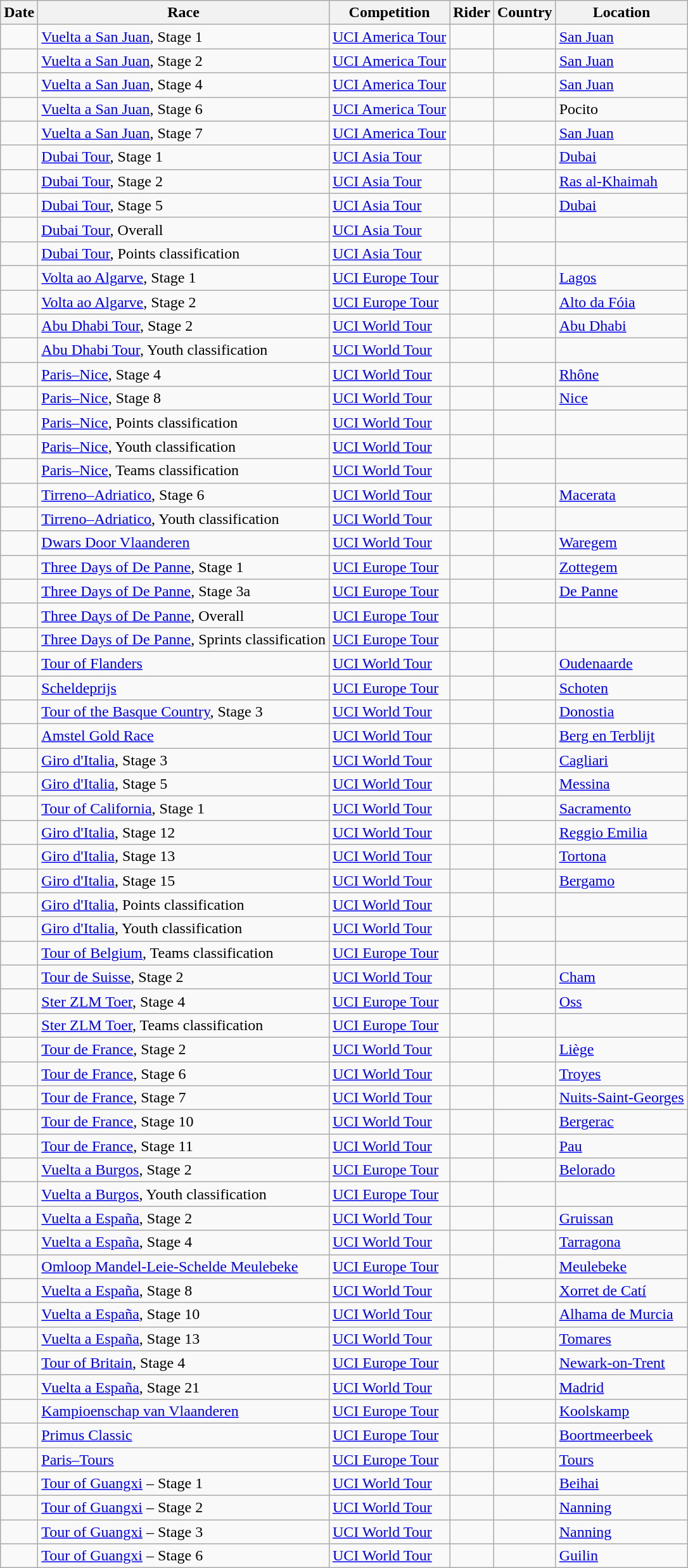<table class="wikitable sortable">
<tr>
<th>Date</th>
<th>Race</th>
<th>Competition</th>
<th>Rider</th>
<th>Country</th>
<th>Location</th>
</tr>
<tr>
<td></td>
<td><a href='#'>Vuelta a San Juan</a>, Stage 1</td>
<td><a href='#'>UCI America Tour</a></td>
<td></td>
<td></td>
<td><a href='#'>San Juan</a></td>
</tr>
<tr>
<td></td>
<td><a href='#'>Vuelta a San Juan</a>, Stage 2</td>
<td><a href='#'>UCI America Tour</a></td>
<td></td>
<td></td>
<td><a href='#'>San Juan</a></td>
</tr>
<tr>
<td></td>
<td><a href='#'>Vuelta a San Juan</a>, Stage 4</td>
<td><a href='#'>UCI America Tour</a></td>
<td></td>
<td></td>
<td><a href='#'>San Juan</a></td>
</tr>
<tr>
<td></td>
<td><a href='#'>Vuelta a San Juan</a>, Stage 6</td>
<td><a href='#'>UCI America Tour</a></td>
<td></td>
<td></td>
<td>Pocito</td>
</tr>
<tr>
<td></td>
<td><a href='#'>Vuelta a San Juan</a>, Stage 7</td>
<td><a href='#'>UCI America Tour</a></td>
<td></td>
<td></td>
<td><a href='#'>San Juan</a></td>
</tr>
<tr>
<td></td>
<td><a href='#'>Dubai Tour</a>, Stage 1</td>
<td><a href='#'>UCI Asia Tour</a></td>
<td></td>
<td></td>
<td><a href='#'>Dubai</a></td>
</tr>
<tr>
<td></td>
<td><a href='#'>Dubai Tour</a>, Stage 2</td>
<td><a href='#'>UCI Asia Tour</a></td>
<td></td>
<td></td>
<td><a href='#'>Ras al-Khaimah</a></td>
</tr>
<tr>
<td></td>
<td><a href='#'>Dubai Tour</a>, Stage 5</td>
<td><a href='#'>UCI Asia Tour</a></td>
<td></td>
<td></td>
<td><a href='#'>Dubai</a></td>
</tr>
<tr>
<td></td>
<td><a href='#'>Dubai Tour</a>, Overall</td>
<td><a href='#'>UCI Asia Tour</a></td>
<td></td>
<td></td>
<td></td>
</tr>
<tr>
<td></td>
<td><a href='#'>Dubai Tour</a>, Points classification</td>
<td><a href='#'>UCI Asia Tour</a></td>
<td></td>
<td></td>
<td></td>
</tr>
<tr>
<td></td>
<td><a href='#'>Volta ao Algarve</a>, Stage 1</td>
<td><a href='#'>UCI Europe Tour</a></td>
<td></td>
<td></td>
<td><a href='#'>Lagos</a></td>
</tr>
<tr>
<td></td>
<td><a href='#'>Volta ao Algarve</a>, Stage 2</td>
<td><a href='#'>UCI Europe Tour</a></td>
<td></td>
<td></td>
<td><a href='#'>Alto da Fóia</a></td>
</tr>
<tr>
<td></td>
<td><a href='#'>Abu Dhabi Tour</a>, Stage 2</td>
<td><a href='#'>UCI World Tour</a></td>
<td></td>
<td></td>
<td><a href='#'>Abu Dhabi</a></td>
</tr>
<tr>
<td></td>
<td><a href='#'>Abu Dhabi Tour</a>, Youth classification</td>
<td><a href='#'>UCI World Tour</a></td>
<td></td>
<td></td>
<td></td>
</tr>
<tr>
<td></td>
<td><a href='#'>Paris–Nice</a>, Stage 4</td>
<td><a href='#'>UCI World Tour</a></td>
<td></td>
<td></td>
<td><a href='#'>Rhône</a></td>
</tr>
<tr>
<td></td>
<td><a href='#'>Paris–Nice</a>, Stage 8</td>
<td><a href='#'>UCI World Tour</a></td>
<td></td>
<td></td>
<td><a href='#'>Nice</a></td>
</tr>
<tr>
<td></td>
<td><a href='#'>Paris–Nice</a>, Points classification</td>
<td><a href='#'>UCI World Tour</a></td>
<td></td>
<td></td>
<td></td>
</tr>
<tr>
<td></td>
<td><a href='#'>Paris–Nice</a>, Youth classification</td>
<td><a href='#'>UCI World Tour</a></td>
<td></td>
<td></td>
<td></td>
</tr>
<tr>
<td></td>
<td><a href='#'>Paris–Nice</a>, Teams classification</td>
<td><a href='#'>UCI World Tour</a></td>
<td align="center"></td>
<td></td>
<td></td>
</tr>
<tr>
<td></td>
<td><a href='#'>Tirreno–Adriatico</a>, Stage 6</td>
<td><a href='#'>UCI World Tour</a></td>
<td></td>
<td></td>
<td><a href='#'>Macerata</a></td>
</tr>
<tr>
<td></td>
<td><a href='#'>Tirreno–Adriatico</a>, Youth classification</td>
<td><a href='#'>UCI World Tour</a></td>
<td></td>
<td></td>
<td></td>
</tr>
<tr>
<td></td>
<td><a href='#'>Dwars Door Vlaanderen</a></td>
<td><a href='#'>UCI World Tour</a></td>
<td></td>
<td></td>
<td><a href='#'>Waregem</a></td>
</tr>
<tr>
<td></td>
<td><a href='#'>Three Days of De Panne</a>, Stage 1</td>
<td><a href='#'>UCI Europe Tour</a></td>
<td></td>
<td></td>
<td><a href='#'>Zottegem</a></td>
</tr>
<tr>
<td></td>
<td><a href='#'>Three Days of De Panne</a>, Stage 3a</td>
<td><a href='#'>UCI Europe Tour</a></td>
<td></td>
<td></td>
<td><a href='#'>De Panne</a></td>
</tr>
<tr>
<td></td>
<td><a href='#'>Three Days of De Panne</a>, Overall</td>
<td><a href='#'>UCI Europe Tour</a></td>
<td></td>
<td></td>
<td></td>
</tr>
<tr>
<td></td>
<td><a href='#'>Three Days of De Panne</a>, Sprints classification</td>
<td><a href='#'>UCI Europe Tour</a></td>
<td></td>
<td></td>
<td></td>
</tr>
<tr>
<td></td>
<td><a href='#'>Tour of Flanders</a></td>
<td><a href='#'>UCI World Tour</a></td>
<td></td>
<td></td>
<td><a href='#'>Oudenaarde</a></td>
</tr>
<tr>
<td></td>
<td><a href='#'>Scheldeprijs</a></td>
<td><a href='#'>UCI Europe Tour</a></td>
<td></td>
<td></td>
<td><a href='#'>Schoten</a></td>
</tr>
<tr>
<td></td>
<td><a href='#'>Tour of the Basque Country</a>, Stage 3</td>
<td><a href='#'>UCI World Tour</a></td>
<td></td>
<td></td>
<td><a href='#'>Donostia</a></td>
</tr>
<tr>
<td></td>
<td><a href='#'>Amstel Gold Race</a></td>
<td><a href='#'>UCI World Tour</a></td>
<td></td>
<td></td>
<td><a href='#'>Berg en Terblijt</a></td>
</tr>
<tr>
<td></td>
<td><a href='#'>Giro d'Italia</a>, Stage 3</td>
<td><a href='#'>UCI World Tour</a></td>
<td></td>
<td></td>
<td><a href='#'>Cagliari</a></td>
</tr>
<tr>
<td></td>
<td><a href='#'>Giro d'Italia</a>, Stage 5</td>
<td><a href='#'>UCI World Tour</a></td>
<td></td>
<td></td>
<td><a href='#'>Messina</a></td>
</tr>
<tr>
<td></td>
<td><a href='#'>Tour of California</a>, Stage 1</td>
<td><a href='#'>UCI World Tour</a></td>
<td></td>
<td></td>
<td><a href='#'>Sacramento</a></td>
</tr>
<tr>
<td></td>
<td><a href='#'>Giro d'Italia</a>, Stage 12</td>
<td><a href='#'>UCI World Tour</a></td>
<td></td>
<td></td>
<td><a href='#'>Reggio Emilia</a></td>
</tr>
<tr>
<td></td>
<td><a href='#'>Giro d'Italia</a>, Stage 13</td>
<td><a href='#'>UCI World Tour</a></td>
<td></td>
<td></td>
<td><a href='#'>Tortona</a></td>
</tr>
<tr>
<td></td>
<td><a href='#'>Giro d'Italia</a>, Stage 15</td>
<td><a href='#'>UCI World Tour</a></td>
<td></td>
<td></td>
<td><a href='#'>Bergamo</a></td>
</tr>
<tr>
<td></td>
<td><a href='#'>Giro d'Italia</a>, Points classification</td>
<td><a href='#'>UCI World Tour</a></td>
<td></td>
<td></td>
<td></td>
</tr>
<tr>
<td></td>
<td><a href='#'>Giro d'Italia</a>, Youth classification</td>
<td><a href='#'>UCI World Tour</a></td>
<td></td>
<td></td>
<td></td>
</tr>
<tr>
<td></td>
<td><a href='#'>Tour of Belgium</a>, Teams classification</td>
<td><a href='#'>UCI Europe Tour</a></td>
<td align="center"></td>
<td></td>
<td></td>
</tr>
<tr>
<td></td>
<td><a href='#'>Tour de Suisse</a>, Stage 2</td>
<td><a href='#'>UCI World Tour</a></td>
<td></td>
<td></td>
<td><a href='#'>Cham</a></td>
</tr>
<tr>
<td></td>
<td><a href='#'>Ster ZLM Toer</a>, Stage 4</td>
<td><a href='#'>UCI Europe Tour</a></td>
<td></td>
<td></td>
<td><a href='#'>Oss</a></td>
</tr>
<tr>
<td></td>
<td><a href='#'>Ster ZLM Toer</a>, Teams classification</td>
<td><a href='#'>UCI Europe Tour</a></td>
<td align="center"></td>
<td></td>
<td></td>
</tr>
<tr>
<td></td>
<td><a href='#'>Tour de France</a>, Stage 2</td>
<td><a href='#'>UCI World Tour</a></td>
<td></td>
<td></td>
<td><a href='#'>Liège</a></td>
</tr>
<tr>
<td></td>
<td><a href='#'>Tour de France</a>, Stage 6</td>
<td><a href='#'>UCI World Tour</a></td>
<td></td>
<td></td>
<td><a href='#'>Troyes</a></td>
</tr>
<tr>
<td></td>
<td><a href='#'>Tour de France</a>, Stage 7</td>
<td><a href='#'>UCI World Tour</a></td>
<td></td>
<td></td>
<td><a href='#'>Nuits-Saint-Georges</a></td>
</tr>
<tr>
<td></td>
<td><a href='#'>Tour de France</a>, Stage 10</td>
<td><a href='#'>UCI World Tour</a></td>
<td></td>
<td></td>
<td><a href='#'>Bergerac</a></td>
</tr>
<tr>
<td></td>
<td><a href='#'>Tour de France</a>, Stage 11</td>
<td><a href='#'>UCI World Tour</a></td>
<td></td>
<td></td>
<td><a href='#'>Pau</a></td>
</tr>
<tr>
<td></td>
<td><a href='#'>Vuelta a Burgos</a>, Stage 2</td>
<td><a href='#'>UCI Europe Tour</a></td>
<td></td>
<td></td>
<td><a href='#'>Belorado</a></td>
</tr>
<tr>
<td></td>
<td><a href='#'>Vuelta a Burgos</a>, Youth classification</td>
<td><a href='#'>UCI Europe Tour</a></td>
<td></td>
<td></td>
<td></td>
</tr>
<tr>
<td></td>
<td><a href='#'>Vuelta a España</a>, Stage 2</td>
<td><a href='#'>UCI World Tour</a></td>
<td></td>
<td></td>
<td><a href='#'>Gruissan</a></td>
</tr>
<tr>
<td></td>
<td><a href='#'>Vuelta a España</a>, Stage 4</td>
<td><a href='#'>UCI World Tour</a></td>
<td></td>
<td></td>
<td><a href='#'>Tarragona</a> </td>
</tr>
<tr>
<td></td>
<td><a href='#'>Omloop Mandel-Leie-Schelde Meulebeke</a></td>
<td><a href='#'>UCI Europe Tour</a></td>
<td></td>
<td></td>
<td><a href='#'>Meulebeke</a> </td>
</tr>
<tr>
<td></td>
<td><a href='#'>Vuelta a España</a>, Stage 8</td>
<td><a href='#'>UCI World Tour</a></td>
<td></td>
<td></td>
<td><a href='#'>Xorret de Catí</a>  </td>
</tr>
<tr>
<td></td>
<td><a href='#'>Vuelta a España</a>, Stage 10</td>
<td><a href='#'>UCI World Tour</a></td>
<td></td>
<td></td>
<td><a href='#'>Alhama de Murcia</a></td>
</tr>
<tr>
<td></td>
<td><a href='#'>Vuelta a España</a>, Stage 13</td>
<td><a href='#'>UCI World Tour</a></td>
<td></td>
<td></td>
<td><a href='#'>Tomares</a> </td>
</tr>
<tr>
<td></td>
<td><a href='#'>Tour of Britain</a>, Stage 4</td>
<td><a href='#'>UCI Europe Tour</a></td>
<td></td>
<td></td>
<td><a href='#'>Newark-on-Trent</a></td>
</tr>
<tr>
<td></td>
<td><a href='#'>Vuelta a España</a>, Stage 21</td>
<td><a href='#'>UCI World Tour</a></td>
<td></td>
<td></td>
<td><a href='#'>Madrid</a></td>
</tr>
<tr>
<td></td>
<td><a href='#'>Kampioenschap van Vlaanderen</a></td>
<td><a href='#'>UCI Europe Tour</a></td>
<td></td>
<td></td>
<td><a href='#'>Koolskamp</a></td>
</tr>
<tr>
<td></td>
<td><a href='#'>Primus Classic</a></td>
<td><a href='#'>UCI Europe Tour</a></td>
<td></td>
<td></td>
<td><a href='#'>Boortmeerbeek</a></td>
</tr>
<tr>
<td></td>
<td><a href='#'>Paris–Tours</a></td>
<td><a href='#'>UCI Europe Tour</a></td>
<td></td>
<td></td>
<td><a href='#'>Tours</a></td>
</tr>
<tr>
<td></td>
<td><a href='#'>Tour of Guangxi</a> – Stage 1</td>
<td><a href='#'>UCI World Tour</a></td>
<td></td>
<td></td>
<td><a href='#'>Beihai</a></td>
</tr>
<tr>
<td></td>
<td><a href='#'>Tour of Guangxi</a> – Stage 2</td>
<td><a href='#'>UCI World Tour</a></td>
<td></td>
<td></td>
<td><a href='#'>Nanning</a></td>
</tr>
<tr>
<td></td>
<td><a href='#'>Tour of Guangxi</a> – Stage 3</td>
<td><a href='#'>UCI World Tour</a></td>
<td></td>
<td></td>
<td><a href='#'>Nanning</a></td>
</tr>
<tr>
<td></td>
<td><a href='#'>Tour of Guangxi</a> – Stage 6</td>
<td><a href='#'>UCI World Tour</a></td>
<td></td>
<td></td>
<td><a href='#'>Guilin</a></td>
</tr>
</table>
